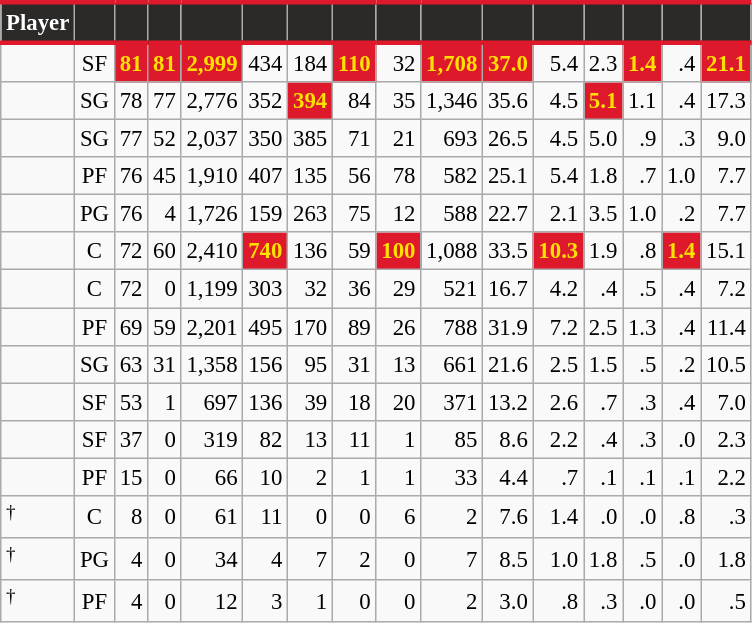<table class="wikitable sortable" style="font-size: 95%; text-align:right;">
<tr>
<th style="background:#2C2A29; color:#FFFFFF; border-top:#DF192C 3px solid; border-bottom:#DF192C 3px solid;">Player</th>
<th style="background:#2C2A29; color:#FFFFFF; border-top:#DF192C 3px solid; border-bottom:#DF192C 3px solid;"></th>
<th style="background:#2C2A29; color:#FFFFFF; border-top:#DF192C 3px solid; border-bottom:#DF192C 3px solid;"></th>
<th style="background:#2C2A29; color:#FFFFFF; border-top:#DF192C 3px solid; border-bottom:#DF192C 3px solid;"></th>
<th style="background:#2C2A29; color:#FFFFFF; border-top:#DF192C 3px solid; border-bottom:#DF192C 3px solid;"></th>
<th style="background:#2C2A29; color:#FFFFFF; border-top:#DF192C 3px solid; border-bottom:#DF192C 3px solid;"></th>
<th style="background:#2C2A29; color:#FFFFFF; border-top:#DF192C 3px solid; border-bottom:#DF192C 3px solid;"></th>
<th style="background:#2C2A29; color:#FFFFFF; border-top:#DF192C 3px solid; border-bottom:#DF192C 3px solid;"></th>
<th style="background:#2C2A29; color:#FFFFFF; border-top:#DF192C 3px solid; border-bottom:#DF192C 3px solid;"></th>
<th style="background:#2C2A29; color:#FFFFFF; border-top:#DF192C 3px solid; border-bottom:#DF192C 3px solid;"></th>
<th style="background:#2C2A29; color:#FFFFFF; border-top:#DF192C 3px solid; border-bottom:#DF192C 3px solid;"></th>
<th style="background:#2C2A29; color:#FFFFFF; border-top:#DF192C 3px solid; border-bottom:#DF192C 3px solid;"></th>
<th style="background:#2C2A29; color:#FFFFFF; border-top:#DF192C 3px solid; border-bottom:#DF192C 3px solid;"></th>
<th style="background:#2C2A29; color:#FFFFFF; border-top:#DF192C 3px solid; border-bottom:#DF192C 3px solid;"></th>
<th style="background:#2C2A29; color:#FFFFFF; border-top:#DF192C 3px solid; border-bottom:#DF192C 3px solid;"></th>
<th style="background:#2C2A29; color:#FFFFFF; border-top:#DF192C 3px solid; border-bottom:#DF192C 3px solid;"></th>
</tr>
<tr>
<td style="text-align:left;"></td>
<td style="text-align:center;">SF</td>
<td style="background:#DF192C; color:#FFE100;"><strong>81</strong></td>
<td style="background:#DF192C; color:#FFE100;"><strong>81</strong></td>
<td style="background:#DF192C; color:#FFE100;"><strong>2,999</strong></td>
<td>434</td>
<td>184</td>
<td style="background:#DF192C; color:#FFE100;"><strong>110</strong></td>
<td>32</td>
<td style="background:#DF192C; color:#FFE100;"><strong>1,708</strong></td>
<td style="background:#DF192C; color:#FFE100;"><strong>37.0</strong></td>
<td>5.4</td>
<td>2.3</td>
<td style="background:#DF192C; color:#FFE100;"><strong>1.4</strong></td>
<td>.4</td>
<td style="background:#DF192C; color:#FFE100;"><strong>21.1</strong></td>
</tr>
<tr>
<td style="text-align:left;"></td>
<td style="text-align:center;">SG</td>
<td>78</td>
<td>77</td>
<td>2,776</td>
<td>352</td>
<td style="background:#DF192C; color:#FFE100;"><strong>394</strong></td>
<td>84</td>
<td>35</td>
<td>1,346</td>
<td>35.6</td>
<td>4.5</td>
<td style="background:#DF192C; color:#FFE100;"><strong>5.1</strong></td>
<td>1.1</td>
<td>.4</td>
<td>17.3</td>
</tr>
<tr>
<td style="text-align:left;"></td>
<td style="text-align:center;">SG</td>
<td>77</td>
<td>52</td>
<td>2,037</td>
<td>350</td>
<td>385</td>
<td>71</td>
<td>21</td>
<td>693</td>
<td>26.5</td>
<td>4.5</td>
<td>5.0</td>
<td>.9</td>
<td>.3</td>
<td>9.0</td>
</tr>
<tr>
<td style="text-align:left;"></td>
<td style="text-align:center;">PF</td>
<td>76</td>
<td>45</td>
<td>1,910</td>
<td>407</td>
<td>135</td>
<td>56</td>
<td>78</td>
<td>582</td>
<td>25.1</td>
<td>5.4</td>
<td>1.8</td>
<td>.7</td>
<td>1.0</td>
<td>7.7</td>
</tr>
<tr>
<td style="text-align:left;"></td>
<td style="text-align:center;">PG</td>
<td>76</td>
<td>4</td>
<td>1,726</td>
<td>159</td>
<td>263</td>
<td>75</td>
<td>12</td>
<td>588</td>
<td>22.7</td>
<td>2.1</td>
<td>3.5</td>
<td>1.0</td>
<td>.2</td>
<td>7.7</td>
</tr>
<tr>
<td style="text-align:left;"></td>
<td style="text-align:center;">C</td>
<td>72</td>
<td>60</td>
<td>2,410</td>
<td style="background:#DF192C; color:#FFE100;"><strong>740</strong></td>
<td>136</td>
<td>59</td>
<td style="background:#DF192C; color:#FFE100;"><strong>100</strong></td>
<td>1,088</td>
<td>33.5</td>
<td style="background:#DF192C; color:#FFE100;"><strong>10.3</strong></td>
<td>1.9</td>
<td>.8</td>
<td style="background:#DF192C; color:#FFE100;"><strong>1.4</strong></td>
<td>15.1</td>
</tr>
<tr>
<td style="text-align:left;"></td>
<td style="text-align:center;">C</td>
<td>72</td>
<td>0</td>
<td>1,199</td>
<td>303</td>
<td>32</td>
<td>36</td>
<td>29</td>
<td>521</td>
<td>16.7</td>
<td>4.2</td>
<td>.4</td>
<td>.5</td>
<td>.4</td>
<td>7.2</td>
</tr>
<tr>
<td style="text-align:left;"></td>
<td style="text-align:center;">PF</td>
<td>69</td>
<td>59</td>
<td>2,201</td>
<td>495</td>
<td>170</td>
<td>89</td>
<td>26</td>
<td>788</td>
<td>31.9</td>
<td>7.2</td>
<td>2.5</td>
<td>1.3</td>
<td>.4</td>
<td>11.4</td>
</tr>
<tr>
<td style="text-align:left;"></td>
<td style="text-align:center;">SG</td>
<td>63</td>
<td>31</td>
<td>1,358</td>
<td>156</td>
<td>95</td>
<td>31</td>
<td>13</td>
<td>661</td>
<td>21.6</td>
<td>2.5</td>
<td>1.5</td>
<td>.5</td>
<td>.2</td>
<td>10.5</td>
</tr>
<tr>
<td style="text-align:left;"></td>
<td style="text-align:center;">SF</td>
<td>53</td>
<td>1</td>
<td>697</td>
<td>136</td>
<td>39</td>
<td>18</td>
<td>20</td>
<td>371</td>
<td>13.2</td>
<td>2.6</td>
<td>.7</td>
<td>.3</td>
<td>.4</td>
<td>7.0</td>
</tr>
<tr>
<td style="text-align:left;"></td>
<td style="text-align:center;">SF</td>
<td>37</td>
<td>0</td>
<td>319</td>
<td>82</td>
<td>13</td>
<td>11</td>
<td>1</td>
<td>85</td>
<td>8.6</td>
<td>2.2</td>
<td>.4</td>
<td>.3</td>
<td>.0</td>
<td>2.3</td>
</tr>
<tr>
<td style="text-align:left;"></td>
<td style="text-align:center;">PF</td>
<td>15</td>
<td>0</td>
<td>66</td>
<td>10</td>
<td>2</td>
<td>1</td>
<td>1</td>
<td>33</td>
<td>4.4</td>
<td>.7</td>
<td>.1</td>
<td>.1</td>
<td>.1</td>
<td>2.2</td>
</tr>
<tr>
<td style="text-align:left;"><sup>†</sup></td>
<td style="text-align:center;">C</td>
<td>8</td>
<td>0</td>
<td>61</td>
<td>11</td>
<td>0</td>
<td>0</td>
<td>6</td>
<td>2</td>
<td>7.6</td>
<td>1.4</td>
<td>.0</td>
<td>.0</td>
<td>.8</td>
<td>.3</td>
</tr>
<tr>
<td style="text-align:left;"><sup>†</sup></td>
<td style="text-align:center;">PG</td>
<td>4</td>
<td>0</td>
<td>34</td>
<td>4</td>
<td>7</td>
<td>2</td>
<td>0</td>
<td>7</td>
<td>8.5</td>
<td>1.0</td>
<td>1.8</td>
<td>.5</td>
<td>.0</td>
<td>1.8</td>
</tr>
<tr>
<td style="text-align:left;"><sup>†</sup></td>
<td style="text-align:center;">PF</td>
<td>4</td>
<td>0</td>
<td>12</td>
<td>3</td>
<td>1</td>
<td>0</td>
<td>0</td>
<td>2</td>
<td>3.0</td>
<td>.8</td>
<td>.3</td>
<td>.0</td>
<td>.0</td>
<td>.5</td>
</tr>
</table>
